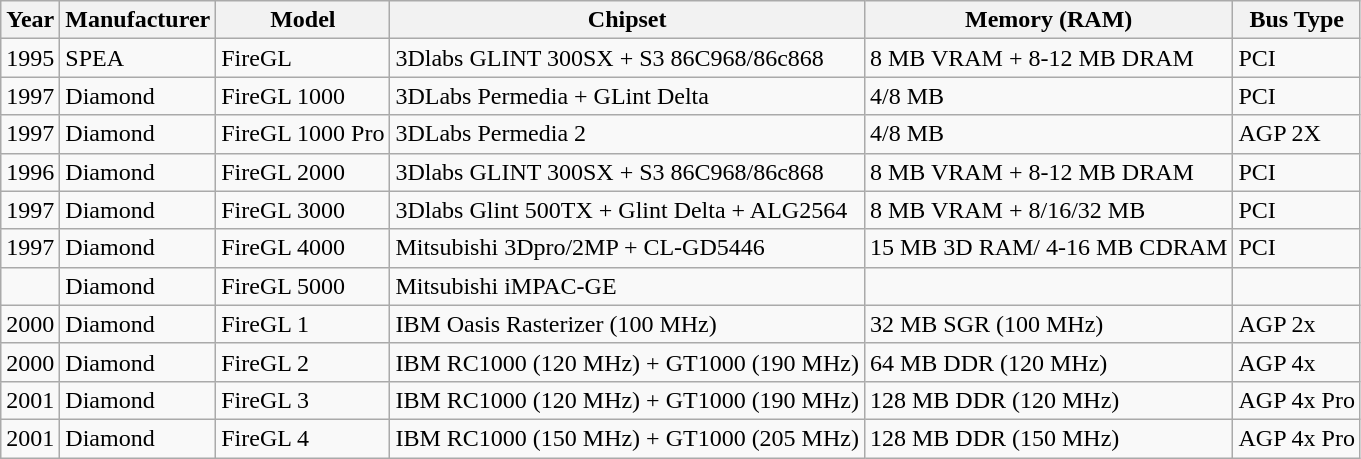<table class="wikitable">
<tr>
<th>Year</th>
<th>Manufacturer</th>
<th>Model</th>
<th>Chipset</th>
<th>Memory (RAM)</th>
<th>Bus Type</th>
</tr>
<tr>
<td>1995</td>
<td>SPEA</td>
<td>FireGL</td>
<td>3Dlabs GLINT 300SX + S3 86C968/86c868</td>
<td>8 MB VRAM + 8-12 MB DRAM</td>
<td>PCI</td>
</tr>
<tr>
<td>1997</td>
<td>Diamond</td>
<td>FireGL 1000</td>
<td>3DLabs Permedia + GLint Delta</td>
<td>4/8 MB</td>
<td>PCI</td>
</tr>
<tr>
<td>1997</td>
<td>Diamond</td>
<td>FireGL 1000 Pro</td>
<td>3DLabs Permedia 2</td>
<td>4/8 MB</td>
<td>AGP 2X</td>
</tr>
<tr>
<td>1996</td>
<td>Diamond</td>
<td>FireGL 2000</td>
<td>3Dlabs GLINT 300SX + S3 86C968/86c868</td>
<td>8 MB VRAM + 8-12 MB DRAM</td>
<td>PCI</td>
</tr>
<tr>
<td>1997</td>
<td>Diamond</td>
<td>FireGL 3000</td>
<td>3Dlabs Glint 500TX + Glint Delta + ALG2564</td>
<td>8 MB VRAM + 8/16/32 MB</td>
<td>PCI</td>
</tr>
<tr>
<td>1997</td>
<td>Diamond</td>
<td>FireGL 4000</td>
<td>Mitsubishi 3Dpro/2MP + CL-GD5446</td>
<td>15 MB 3D RAM/ 4-16 MB CDRAM</td>
<td>PCI</td>
</tr>
<tr>
<td></td>
<td>Diamond</td>
<td>FireGL 5000</td>
<td>Mitsubishi iMPAC-GE</td>
<td></td>
<td></td>
</tr>
<tr>
<td>2000</td>
<td>Diamond</td>
<td>FireGL 1</td>
<td>IBM Oasis Rasterizer (100 MHz)</td>
<td>32 MB SGR (100 MHz)</td>
<td>AGP 2x</td>
</tr>
<tr>
<td>2000</td>
<td>Diamond</td>
<td>FireGL 2</td>
<td>IBM RC1000 (120 MHz) + GT1000 (190 MHz)</td>
<td>64 MB DDR (120 MHz)</td>
<td>AGP 4x</td>
</tr>
<tr>
<td>2001</td>
<td>Diamond</td>
<td>FireGL 3</td>
<td>IBM RC1000 (120 MHz) + GT1000 (190 MHz)</td>
<td>128 MB DDR (120 MHz)</td>
<td>AGP 4x Pro</td>
</tr>
<tr>
<td>2001</td>
<td>Diamond</td>
<td>FireGL 4</td>
<td>IBM RC1000 (150 MHz) + GT1000 (205 MHz)</td>
<td>128 MB DDR (150 MHz)</td>
<td>AGP 4x Pro</td>
</tr>
</table>
